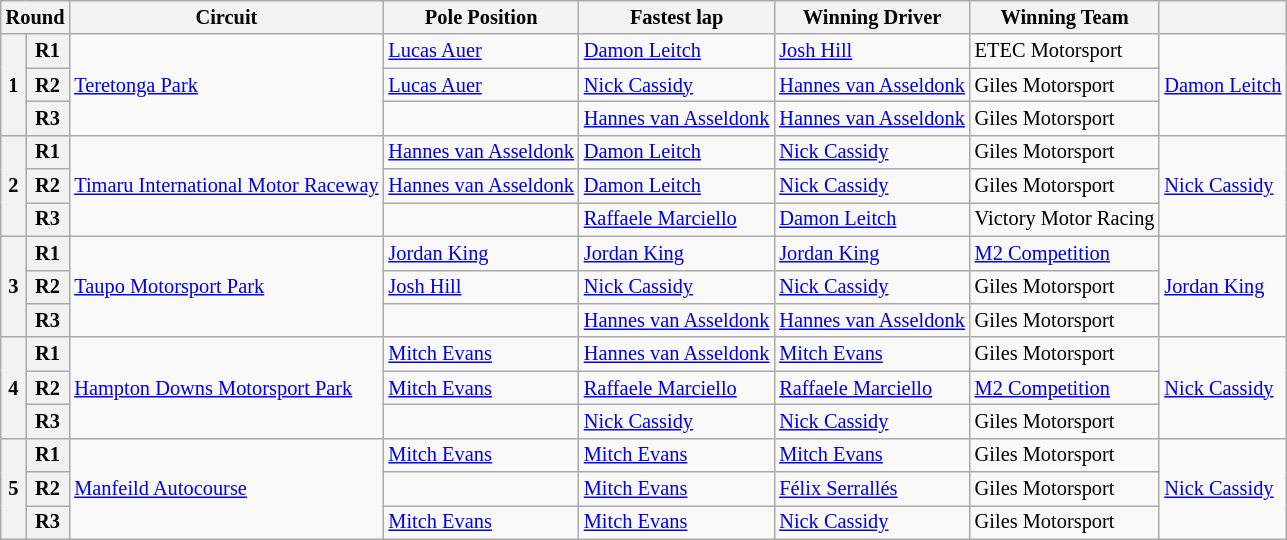<table class="wikitable" style="font-size: 85%;">
<tr>
<th colspan=2>Round</th>
<th>Circuit</th>
<th>Pole Position</th>
<th>Fastest lap</th>
<th>Winning Driver</th>
<th>Winning Team</th>
<th></th>
</tr>
<tr>
<th rowspan=3>1</th>
<th>R1</th>
<td rowspan=3> <a href='#'>Teretonga Park</a></td>
<td> <a href='#'>Lucas Auer</a></td>
<td> <a href='#'>Damon Leitch</a></td>
<td> <a href='#'>Josh Hill</a></td>
<td>ETEC Motorsport</td>
<td rowspan=3 nowrap> <a href='#'>Damon Leitch</a></td>
</tr>
<tr>
<th>R2</th>
<td> <a href='#'>Lucas Auer</a></td>
<td> <a href='#'>Nick Cassidy</a></td>
<td> <a href='#'>Hannes van Asseldonk</a></td>
<td>Giles Motorsport</td>
</tr>
<tr>
<th>R3</th>
<td></td>
<td nowrap> <a href='#'>Hannes van Asseldonk</a></td>
<td nowrap> <a href='#'>Hannes van Asseldonk</a></td>
<td>Giles Motorsport</td>
</tr>
<tr>
<th rowspan=3>2</th>
<th>R1</th>
<td rowspan=3 nowrap> <a href='#'>Timaru International Motor Raceway</a></td>
<td nowrap> <a href='#'>Hannes van Asseldonk</a></td>
<td> <a href='#'>Damon Leitch</a></td>
<td> <a href='#'>Nick Cassidy</a></td>
<td>Giles Motorsport</td>
<td rowspan=3 nowrap> <a href='#'>Nick Cassidy</a></td>
</tr>
<tr>
<th>R2</th>
<td> <a href='#'>Hannes van Asseldonk</a></td>
<td> <a href='#'>Damon Leitch</a></td>
<td> <a href='#'>Nick Cassidy</a></td>
<td>Giles Motorsport</td>
</tr>
<tr>
<th>R3</th>
<td></td>
<td> <a href='#'>Raffaele Marciello</a></td>
<td> <a href='#'>Damon Leitch</a></td>
<td nowrap>Victory Motor Racing</td>
</tr>
<tr>
<th rowspan=3>3</th>
<th>R1</th>
<td rowspan=3> <a href='#'>Taupo Motorsport Park</a></td>
<td> <a href='#'>Jordan King</a></td>
<td> <a href='#'>Jordan King</a></td>
<td> <a href='#'>Jordan King</a></td>
<td><a href='#'>M2 Competition</a></td>
<td rowspan=3> <a href='#'>Jordan King</a></td>
</tr>
<tr>
<th>R2</th>
<td> <a href='#'>Josh Hill</a></td>
<td> <a href='#'>Nick Cassidy</a></td>
<td> <a href='#'>Nick Cassidy</a></td>
<td>Giles Motorsport</td>
</tr>
<tr>
<th>R3</th>
<td></td>
<td> <a href='#'>Hannes van Asseldonk</a></td>
<td> <a href='#'>Hannes van Asseldonk</a></td>
<td>Giles Motorsport</td>
</tr>
<tr>
<th rowspan=3>4</th>
<th>R1</th>
<td rowspan=3> <a href='#'>Hampton Downs Motorsport Park</a></td>
<td> <a href='#'>Mitch Evans</a></td>
<td> <a href='#'>Hannes van Asseldonk</a></td>
<td> <a href='#'>Mitch Evans</a></td>
<td>Giles Motorsport</td>
<td rowspan=3> <a href='#'>Nick Cassidy</a></td>
</tr>
<tr>
<th>R2</th>
<td> <a href='#'>Mitch Evans</a></td>
<td> <a href='#'>Raffaele Marciello</a></td>
<td> <a href='#'>Raffaele Marciello</a></td>
<td><a href='#'>M2 Competition</a></td>
</tr>
<tr>
<th>R3</th>
<td></td>
<td> <a href='#'>Nick Cassidy</a></td>
<td> <a href='#'>Nick Cassidy</a></td>
<td>Giles Motorsport</td>
</tr>
<tr>
<th rowspan=3>5</th>
<th>R1</th>
<td rowspan=3> <a href='#'>Manfeild Autocourse</a></td>
<td> <a href='#'>Mitch Evans</a></td>
<td> <a href='#'>Mitch Evans</a></td>
<td> <a href='#'>Mitch Evans</a></td>
<td>Giles Motorsport</td>
<td rowspan=3> <a href='#'>Nick Cassidy</a></td>
</tr>
<tr>
<th>R2</th>
<td></td>
<td> <a href='#'>Mitch Evans</a></td>
<td> <a href='#'>Félix Serrallés</a></td>
<td>Giles Motorsport</td>
</tr>
<tr>
<th>R3</th>
<td> <a href='#'>Mitch Evans</a></td>
<td> <a href='#'>Mitch Evans</a></td>
<td> <a href='#'>Nick Cassidy</a></td>
<td>Giles Motorsport</td>
</tr>
</table>
